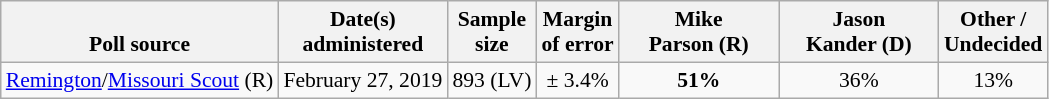<table class="wikitable" style="font-size:90%;text-align:center;">
<tr valign=bottom>
<th>Poll source</th>
<th>Date(s)<br>administered</th>
<th>Sample<br>size</th>
<th>Margin<br>of error</th>
<th style="width:100px;">Mike<br>Parson (R)</th>
<th style="width:100px;">Jason<br>Kander (D)</th>
<th>Other /<br>Undecided</th>
</tr>
<tr>
<td style="text-align:left;"><a href='#'>Remington</a>/<a href='#'>Missouri Scout</a> (R)</td>
<td>February 27, 2019</td>
<td>893 (LV)</td>
<td>± 3.4%</td>
<td><strong>51%</strong></td>
<td>36%</td>
<td>13%</td>
</tr>
</table>
